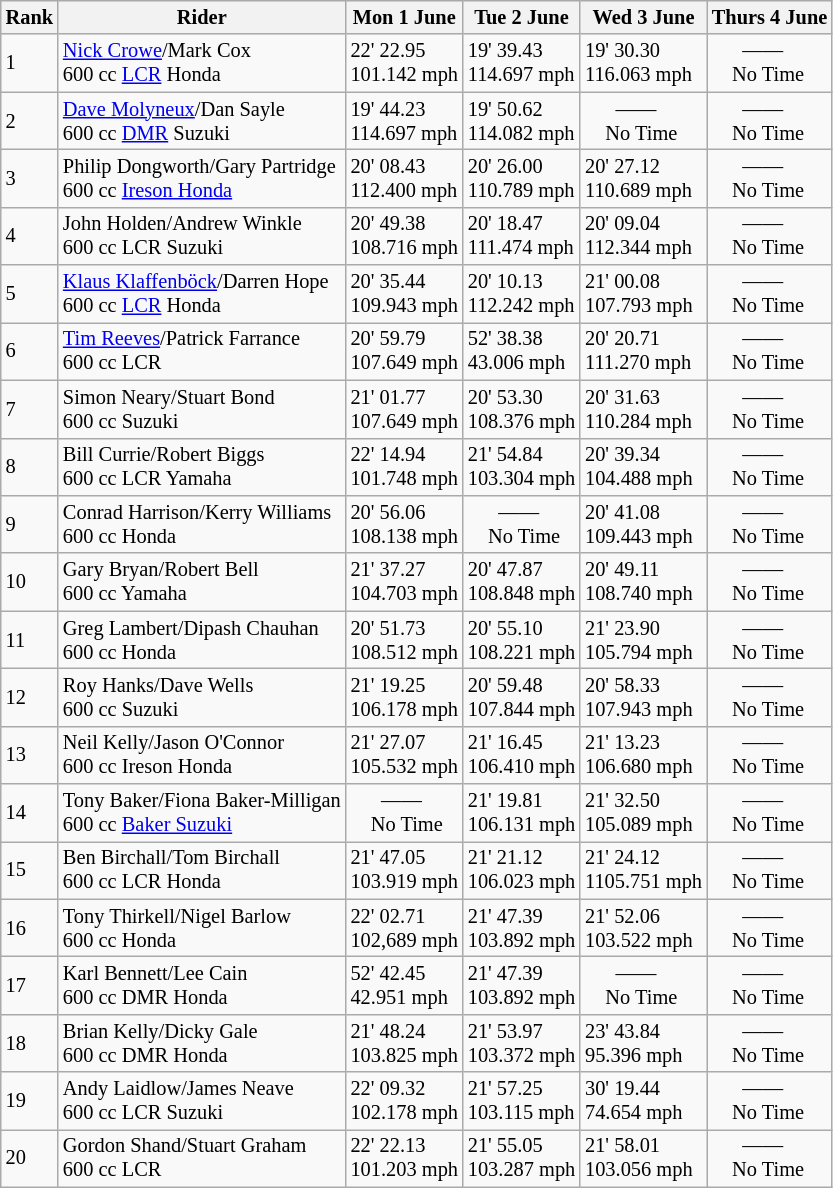<table class="wikitable" style="font-size: 85%;">
<tr style="background:#efefef;">
<th>Rank</th>
<th>Rider</th>
<th>Mon 1 June</th>
<th>Tue 2 June</th>
<th>Wed 3 June</th>
<th>Thurs 4 June</th>
</tr>
<tr>
<td>1</td>
<td> <a href='#'>Nick Crowe</a>/Mark Cox <br> 600 cc <a href='#'>LCR</a> Honda</td>
<td>22' 22.95 <br> 101.142 mph</td>
<td>19' 39.43 <br> 114.697 mph</td>
<td>19' 30.30 <br> 116.063 mph</td>
<td>      ——<br>    No Time</td>
</tr>
<tr>
<td>2</td>
<td> <a href='#'>Dave Molyneux</a>/Dan Sayle <br> 600 cc <a href='#'>DMR</a> Suzuki</td>
<td>19' 44.23 <br> 114.697 mph</td>
<td>19' 50.62 <br> 114.082 mph</td>
<td>      ——<br>    No Time</td>
<td>      ——<br>    No Time</td>
</tr>
<tr>
<td>3</td>
<td> Philip Dongworth/Gary Partridge<br> 600 cc <a href='#'>Ireson Honda</a></td>
<td>20' 08.43 <br> 112.400 mph</td>
<td>20' 26.00 <br> 110.789 mph</td>
<td>20' 27.12 <br> 110.689 mph</td>
<td>      ——<br>    No Time</td>
</tr>
<tr>
<td>4</td>
<td>John Holden/Andrew Winkle<br> 600 cc LCR Suzuki</td>
<td>20' 49.38 <br> 108.716 mph</td>
<td>20' 18.47 <br> 111.474 mph</td>
<td>20' 09.04 <br> 112.344 mph</td>
<td>      ——<br>    No Time</td>
</tr>
<tr>
<td>5</td>
<td> <a href='#'>Klaus Klaffenböck</a>/Darren Hope<br> 600 cc <a href='#'>LCR</a> Honda</td>
<td>20' 35.44 <br> 109.943 mph</td>
<td>20' 10.13 <br> 112.242 mph</td>
<td>21' 00.08 <br> 107.793 mph</td>
<td>      ——<br>    No Time</td>
</tr>
<tr>
<td>6</td>
<td> <a href='#'>Tim Reeves</a>/Patrick Farrance<br> 600 cc LCR</td>
<td>20' 59.79 <br> 107.649 mph</td>
<td>52' 38.38 <br> 43.006 mph</td>
<td>20' 20.71 <br> 111.270 mph</td>
<td>      ——<br>    No Time</td>
</tr>
<tr>
<td>7</td>
<td> Simon Neary/Stuart Bond<br> 600 cc Suzuki</td>
<td>21' 01.77 <br> 107.649 mph</td>
<td>20' 53.30 <br> 108.376 mph</td>
<td>20' 31.63 <br> 110.284 mph</td>
<td>      ——<br>    No Time</td>
</tr>
<tr>
<td>8</td>
<td> Bill Currie/Robert Biggs<br> 600 cc LCR Yamaha</td>
<td>22' 14.94 <br> 101.748 mph</td>
<td>21' 54.84 <br> 103.304 mph</td>
<td>20' 39.34 <br> 104.488 mph</td>
<td>      ——<br>    No Time</td>
</tr>
<tr>
<td>9</td>
<td> Conrad Harrison/Kerry Williams <br> 600 cc Honda</td>
<td>20' 56.06 <br> 108.138 mph</td>
<td>      ——<br>    No Time</td>
<td>20' 41.08 <br> 109.443 mph</td>
<td>      ——<br>    No Time</td>
</tr>
<tr>
<td>10</td>
<td> Gary Bryan/Robert Bell<br> 600 cc Yamaha</td>
<td>21' 37.27 <br> 104.703 mph</td>
<td>20' 47.87 <br> 108.848 mph</td>
<td>20' 49.11 <br> 108.740 mph</td>
<td>      ——<br>    No Time</td>
</tr>
<tr>
<td>11</td>
<td> Greg Lambert/Dipash Chauhan<br> 600 cc Honda</td>
<td>20' 51.73 <br> 108.512 mph</td>
<td>20' 55.10 <br> 108.221 mph</td>
<td>21' 23.90 <br> 105.794 mph</td>
<td>      ——<br>    No Time</td>
</tr>
<tr>
<td>12</td>
<td> Roy Hanks/Dave Wells<br> 600 cc Suzuki</td>
<td>21' 19.25 <br> 106.178 mph</td>
<td>20' 59.48 <br> 107.844 mph</td>
<td>20' 58.33 <br> 107.943 mph</td>
<td>      ——<br>    No Time</td>
</tr>
<tr>
<td>13</td>
<td> Neil Kelly/Jason O'Connor<br> 600 cc Ireson Honda</td>
<td>21' 27.07 <br> 105.532 mph</td>
<td>21' 16.45 <br> 106.410 mph</td>
<td>21' 13.23 <br> 106.680 mph</td>
<td>      ——<br>    No Time</td>
</tr>
<tr>
<td>14</td>
<td> Tony Baker/Fiona Baker-Milligan<br> 600 cc <a href='#'>Baker Suzuki</a></td>
<td>      ——<br>    No Time</td>
<td>21' 19.81 <br> 106.131 mph</td>
<td>21' 32.50 <br> 105.089 mph</td>
<td>      ——<br>    No Time</td>
</tr>
<tr>
<td>15</td>
<td> Ben Birchall/Tom Birchall<br> 600 cc LCR Honda</td>
<td>21' 47.05 <br> 103.919 mph</td>
<td>21' 21.12 <br> 106.023 mph</td>
<td>21' 24.12 <br> 1105.751 mph</td>
<td>      ——<br>    No Time</td>
</tr>
<tr>
<td>16</td>
<td> Tony Thirkell/Nigel Barlow<br> 600 cc Honda</td>
<td>22' 02.71 <br> 102,689 mph</td>
<td>21' 47.39 <br> 103.892 mph</td>
<td>21' 52.06 <br> 103.522 mph</td>
<td>      ——<br>    No Time</td>
</tr>
<tr>
<td>17</td>
<td> Karl Bennett/Lee Cain <br> 600 cc DMR Honda</td>
<td>52' 42.45 <br> 42.951 mph</td>
<td>21' 47.39 <br> 103.892 mph</td>
<td>      ——<br>    No Time</td>
<td>      ——<br>    No Time</td>
</tr>
<tr>
<td>18</td>
<td> Brian Kelly/Dicky Gale <br> 600 cc DMR Honda</td>
<td>21' 48.24 <br> 103.825 mph</td>
<td>21' 53.97 <br> 103.372 mph</td>
<td>23' 43.84 <br> 95.396 mph</td>
<td>      ——<br>    No Time</td>
</tr>
<tr>
<td>19</td>
<td> Andy Laidlow/James Neave<br> 600 cc LCR Suzuki</td>
<td>22' 09.32 <br> 102.178 mph</td>
<td>21' 57.25 <br> 103.115 mph</td>
<td>30' 19.44 <br> 74.654 mph</td>
<td>      ——<br>    No Time</td>
</tr>
<tr>
<td>20</td>
<td> Gordon Shand/Stuart Graham<br> 600 cc LCR</td>
<td>22' 22.13 <br> 101.203 mph</td>
<td>21' 55.05 <br> 103.287 mph</td>
<td>21' 58.01 <br> 103.056 mph</td>
<td>      ——<br>    No Time</td>
</tr>
</table>
